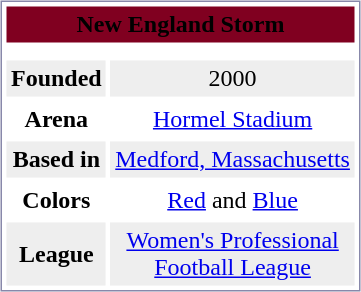<table style="margin:5px; border:1px solid #8888AA;" align=right cellpadding=3 cellspacing=3 width=240>
<tr align="center" bgcolor="#800020">
<td colspan=2><span><strong>New England Storm</strong></span></td>
</tr>
<tr align="center">
<td colspan=2></td>
</tr>
<tr align="center" bgcolor="#eeeeee">
<td><strong>Founded</strong></td>
<td>2000</td>
</tr>
<tr align="center">
<td><strong>Arena</strong></td>
<td><a href='#'>Hormel Stadium</a></td>
</tr>
<tr align="center" bgcolor="#eeeeee">
<td><strong>Based in</strong></td>
<td><a href='#'>Medford, Massachusetts</a></td>
</tr>
<tr align="center">
<td><strong>Colors</strong></td>
<td><a href='#'>Red</a> and <a href='#'>Blue</a></td>
</tr>
<tr align="center" bgcolor="#eeeeee">
<td><strong>League</strong></td>
<td><a href='#'>Women's Professional Football League</a></td>
</tr>
</table>
